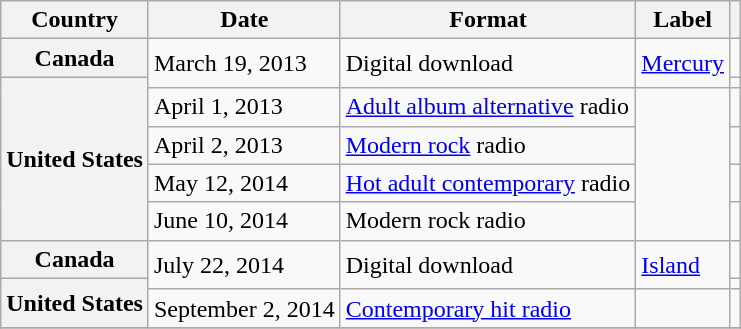<table class="wikitable plainrowheaders">
<tr>
<th scope="col">Country</th>
<th scope="col">Date</th>
<th scope="col">Format</th>
<th scope="col">Label</th>
<th scope="col"></th>
</tr>
<tr>
<th scope="row">Canada</th>
<td rowspan="2">March 19, 2013</td>
<td rowspan="2">Digital download</td>
<td rowspan="2"><a href='#'>Mercury</a></td>
<td align="center"></td>
</tr>
<tr>
<th scope="row" rowspan="5">United States</th>
<td align="center"></td>
</tr>
<tr>
<td>April 1, 2013</td>
<td><a href='#'>Adult album alternative</a> radio</td>
<td rowspan="4"></td>
<td align="center"></td>
</tr>
<tr>
<td>April 2, 2013</td>
<td><a href='#'>Modern rock</a> radio</td>
<td align="center"></td>
</tr>
<tr>
<td>May 12, 2014</td>
<td><a href='#'>Hot adult contemporary</a> radio</td>
<td align="center"></td>
</tr>
<tr>
<td>June 10, 2014</td>
<td>Modern rock radio</td>
<td align="center"></td>
</tr>
<tr>
<th scope="row">Canada</th>
<td rowspan="2">July 22, 2014</td>
<td rowspan="2">Digital download </td>
<td rowspan="2"><a href='#'>Island</a></td>
<td align="center"></td>
</tr>
<tr>
<th scope="row" rowspan="2">United States</th>
<td align="center"></td>
</tr>
<tr>
<td>September 2, 2014</td>
<td><a href='#'>Contemporary hit radio</a></td>
<td></td>
<td align="center"></td>
</tr>
<tr>
</tr>
</table>
